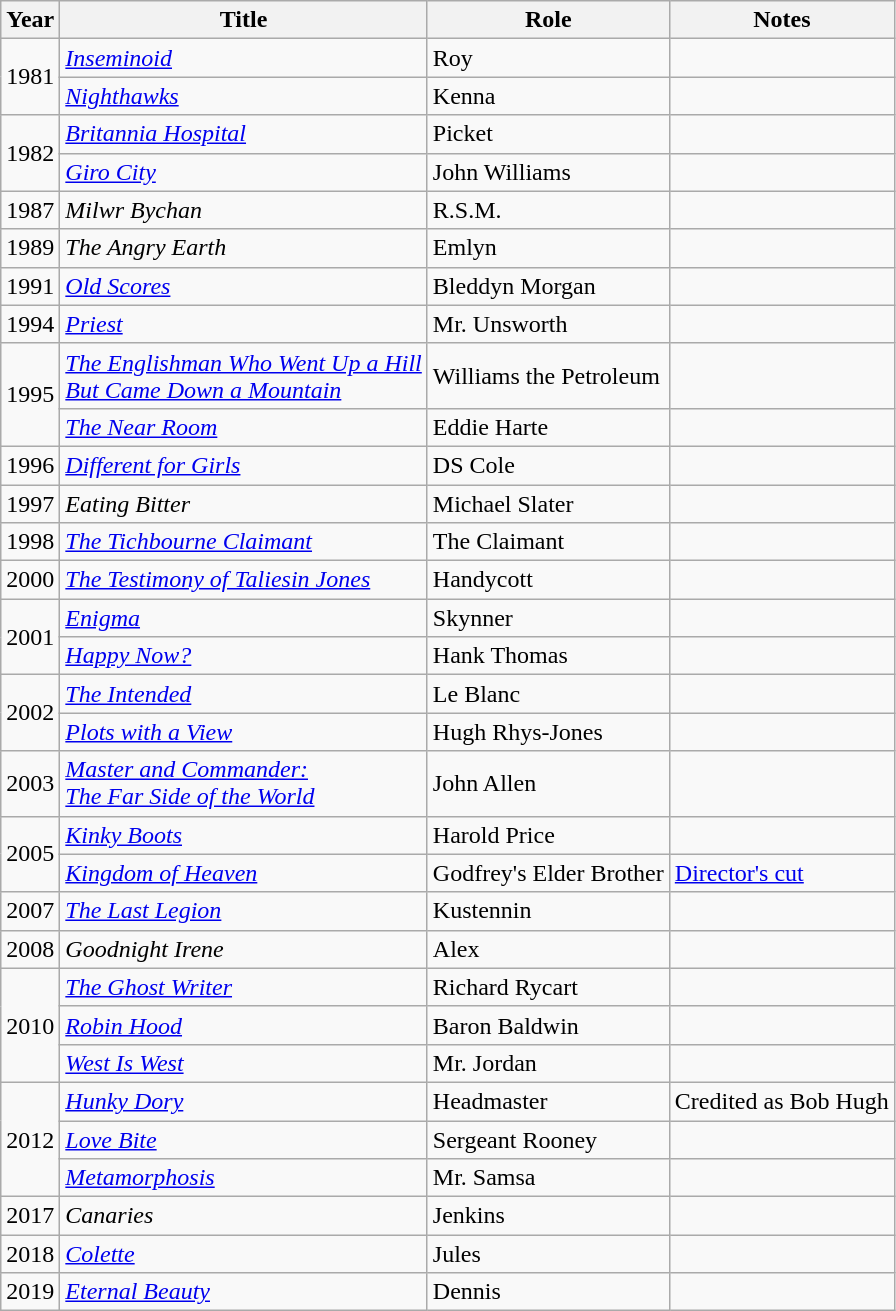<table class="wikitable sortable">
<tr>
<th>Year</th>
<th>Title</th>
<th>Role</th>
<th class="unsortable">Notes</th>
</tr>
<tr>
<td rowspan="2">1981</td>
<td><em><a href='#'>Inseminoid</a></em></td>
<td>Roy</td>
<td></td>
</tr>
<tr>
<td><em><a href='#'>Nighthawks</a></em></td>
<td>Kenna</td>
<td></td>
</tr>
<tr>
<td rowspan="2">1982</td>
<td><em><a href='#'>Britannia Hospital</a></em></td>
<td>Picket</td>
<td></td>
</tr>
<tr>
<td><em><a href='#'>Giro City</a></em></td>
<td>John Williams</td>
<td></td>
</tr>
<tr>
<td>1987</td>
<td><em>Milwr Bychan</em></td>
<td>R.S.M.</td>
<td></td>
</tr>
<tr>
<td>1989</td>
<td><em>The Angry Earth</em></td>
<td>Emlyn</td>
<td></td>
</tr>
<tr>
<td>1991</td>
<td><em><a href='#'>Old Scores</a></em></td>
<td>Bleddyn Morgan</td>
<td></td>
</tr>
<tr>
<td>1994</td>
<td><em><a href='#'>Priest</a></em></td>
<td>Mr. Unsworth</td>
<td></td>
</tr>
<tr>
<td rowspan="2">1995</td>
<td><em><a href='#'>The Englishman Who Went Up a Hill<br>But Came Down a Mountain</a></em></td>
<td>Williams the Petroleum</td>
<td></td>
</tr>
<tr>
<td><em><a href='#'>The Near Room</a></em></td>
<td>Eddie Harte</td>
<td></td>
</tr>
<tr>
<td>1996</td>
<td><em><a href='#'>Different for Girls</a></em></td>
<td>DS Cole</td>
<td></td>
</tr>
<tr>
<td>1997</td>
<td><em>Eating Bitter</em></td>
<td>Michael Slater</td>
<td></td>
</tr>
<tr>
<td>1998</td>
<td><em><a href='#'>The Tichbourne Claimant</a></em></td>
<td>The Claimant</td>
<td></td>
</tr>
<tr>
<td>2000</td>
<td><em><a href='#'>The Testimony of Taliesin Jones</a></em></td>
<td>Handycott</td>
<td></td>
</tr>
<tr>
<td rowspan="2">2001</td>
<td><em><a href='#'>Enigma</a></em></td>
<td>Skynner</td>
<td></td>
</tr>
<tr>
<td><em><a href='#'>Happy Now?</a></em></td>
<td>Hank Thomas</td>
<td></td>
</tr>
<tr>
<td rowspan="2">2002</td>
<td><em><a href='#'>The Intended</a></em></td>
<td>Le Blanc</td>
<td></td>
</tr>
<tr>
<td><em><a href='#'>Plots with a View</a></em></td>
<td>Hugh Rhys-Jones</td>
<td></td>
</tr>
<tr>
<td>2003</td>
<td><em><a href='#'>Master and Commander:<br>The Far Side of the World</a></em></td>
<td>John Allen</td>
<td></td>
</tr>
<tr>
<td rowspan="2">2005</td>
<td><em><a href='#'>Kinky Boots</a></em></td>
<td>Harold Price</td>
<td></td>
</tr>
<tr>
<td><em><a href='#'>Kingdom of Heaven</a></em></td>
<td>Godfrey's Elder Brother</td>
<td><a href='#'>Director's cut</a></td>
</tr>
<tr>
<td>2007</td>
<td><em><a href='#'>The Last Legion</a></em></td>
<td>Kustennin</td>
<td></td>
</tr>
<tr>
<td>2008</td>
<td><em>Goodnight Irene</em></td>
<td>Alex</td>
<td></td>
</tr>
<tr>
<td rowspan="3">2010</td>
<td><em><a href='#'>The Ghost Writer</a></em></td>
<td>Richard Rycart</td>
<td></td>
</tr>
<tr>
<td><em><a href='#'>Robin Hood</a></em></td>
<td>Baron Baldwin</td>
<td></td>
</tr>
<tr>
<td><em><a href='#'>West Is West</a></em></td>
<td>Mr. Jordan</td>
<td></td>
</tr>
<tr>
<td rowspan="3">2012</td>
<td><em><a href='#'>Hunky Dory</a></em></td>
<td>Headmaster</td>
<td>Credited as Bob Hugh</td>
</tr>
<tr>
<td><em><a href='#'>Love Bite</a></em></td>
<td>Sergeant Rooney</td>
<td></td>
</tr>
<tr>
<td><em><a href='#'>Metamorphosis</a></em></td>
<td>Mr. Samsa</td>
<td></td>
</tr>
<tr>
<td>2017</td>
<td><em>Canaries</em></td>
<td>Jenkins</td>
<td></td>
</tr>
<tr>
<td>2018</td>
<td><em><a href='#'>Colette</a></em></td>
<td>Jules</td>
<td></td>
</tr>
<tr>
<td>2019</td>
<td><em><a href='#'>Eternal Beauty</a></em></td>
<td>Dennis</td>
</tr>
</table>
